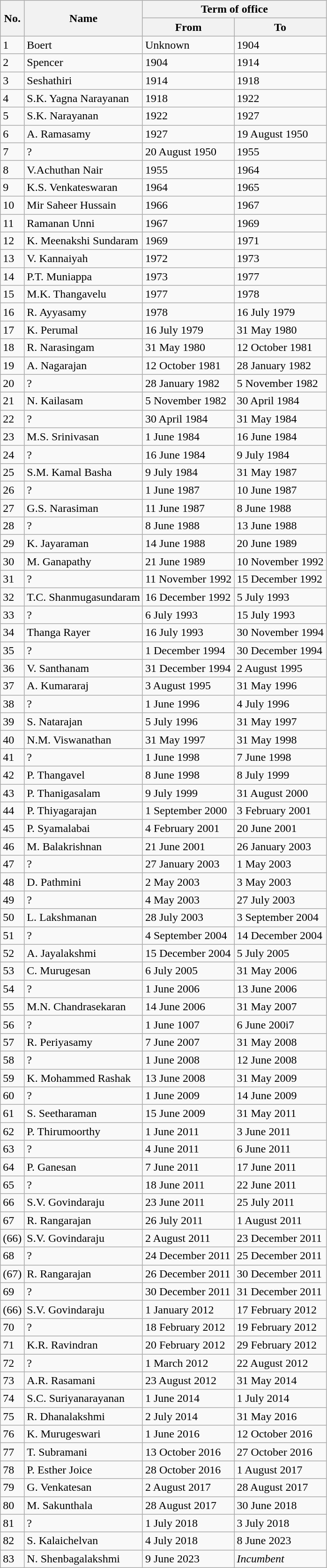<table class="wikitable">
<tr>
<th rowspan="2">No.</th>
<th rowspan="2">Name</th>
<th colspan="2">Term of office</th>
</tr>
<tr>
<th>From</th>
<th>To</th>
</tr>
<tr>
<td>1</td>
<td>Boert</td>
<td>Unknown</td>
<td>1904</td>
</tr>
<tr>
<td>2</td>
<td>Spencer</td>
<td>1904</td>
<td>1914</td>
</tr>
<tr>
<td>3</td>
<td>Seshathiri</td>
<td>1914</td>
<td>1918</td>
</tr>
<tr>
<td>4</td>
<td>S.K. Yagna Narayanan</td>
<td>1918</td>
<td>1922</td>
</tr>
<tr>
<td>5</td>
<td>S.K. Narayanan</td>
<td>1922</td>
<td>1927</td>
</tr>
<tr>
<td>6</td>
<td>A. Ramasamy</td>
<td>1927</td>
<td>19 August 1950 </td>
</tr>
<tr>
<td>7</td>
<td>?</td>
<td>20 August 1950</td>
<td>1955</td>
</tr>
<tr>
<td>8</td>
<td>V.Achuthan Nair</td>
<td>1955</td>
<td>1964</td>
</tr>
<tr>
<td>9</td>
<td>K.S. Venkateswaran</td>
<td>1964</td>
<td>1965</td>
</tr>
<tr>
<td>10</td>
<td>Mir Saheer Hussain</td>
<td>1966</td>
<td>1967</td>
</tr>
<tr>
<td>11</td>
<td>Ramanan Unni</td>
<td>1967</td>
<td>1969</td>
</tr>
<tr>
<td>12</td>
<td>K. Meenakshi Sundaram</td>
<td>1969</td>
<td>1971</td>
</tr>
<tr>
<td>13</td>
<td>V. Kannaiyah</td>
<td>1972</td>
<td>1973</td>
</tr>
<tr>
<td>14</td>
<td>P.T. Muniappa</td>
<td>1973</td>
<td>1977</td>
</tr>
<tr>
<td>15</td>
<td>M.K. Thangavelu</td>
<td>1977</td>
<td>1978</td>
</tr>
<tr>
<td>16</td>
<td>R. Ayyasamy</td>
<td>1978</td>
<td>16 July 1979</td>
</tr>
<tr>
<td>17</td>
<td>K. Perumal</td>
<td>16 July 1979</td>
<td>31 May 1980</td>
</tr>
<tr>
<td>18</td>
<td>R. Narasingam</td>
<td>31 May 1980</td>
<td>12 October 1981</td>
</tr>
<tr>
<td>19</td>
<td>A. Nagarajan</td>
<td>12 October 1981</td>
<td>28 January 1982</td>
</tr>
<tr>
<td>20</td>
<td>?</td>
<td>28 January 1982</td>
<td>5 November 1982</td>
</tr>
<tr>
<td>21</td>
<td>N. Kailasam</td>
<td>5 November 1982</td>
<td>30 April 1984</td>
</tr>
<tr>
<td>22</td>
<td>?</td>
<td>30 April 1984</td>
<td>31 May 1984</td>
</tr>
<tr>
<td>23</td>
<td>M.S. Srinivasan</td>
<td>1 June 1984</td>
<td>16 June 1984</td>
</tr>
<tr>
<td>24</td>
<td>?</td>
<td>16 June 1984</td>
<td>9  July 1984</td>
</tr>
<tr>
<td>25</td>
<td>S.M. Kamal Basha</td>
<td>9 July 1984</td>
<td>31 May 1987</td>
</tr>
<tr>
<td>26</td>
<td>?</td>
<td>1 June 1987</td>
<td>10 June 1987</td>
</tr>
<tr>
<td>27</td>
<td>G.S. Narasiman</td>
<td>11 June 1987</td>
<td>8 June 1988</td>
</tr>
<tr>
<td>28</td>
<td>?</td>
<td>8 June 1988</td>
<td>13 June 1988</td>
</tr>
<tr>
<td>29</td>
<td>K. Jayaraman</td>
<td>14 June 1988</td>
<td>20 June 1989</td>
</tr>
<tr>
<td>30</td>
<td>M. Ganapathy</td>
<td>21 June 1989</td>
<td>10 November 1992</td>
</tr>
<tr>
<td>31</td>
<td>?</td>
<td>11 November 1992</td>
<td>15 December 1992</td>
</tr>
<tr>
<td>32</td>
<td>T.C. Shanmugasundaram</td>
<td>16 December 1992</td>
<td>5 July 1993</td>
</tr>
<tr>
<td>33</td>
<td>?</td>
<td>6 July 1993</td>
<td>15 July 1993</td>
</tr>
<tr>
<td>34</td>
<td>Thanga Rayer</td>
<td>16 July 1993</td>
<td>30 November 1994</td>
</tr>
<tr>
<td>35</td>
<td>?</td>
<td>1 December 1994</td>
<td>30 December 1994</td>
</tr>
<tr>
<td>36</td>
<td>V. Santhanam</td>
<td>31 December 1994</td>
<td>2 August 1995</td>
</tr>
<tr>
<td>37</td>
<td>A. Kumararaj</td>
<td>3 August 1995</td>
<td>31 May 1996</td>
</tr>
<tr>
<td>38</td>
<td>?</td>
<td>1 June 1996</td>
<td>4 July 1996</td>
</tr>
<tr>
<td>39</td>
<td>S. Natarajan</td>
<td>5 July 1996</td>
<td>31 May 1997</td>
</tr>
<tr>
<td>40</td>
<td>N.M. Viswanathan</td>
<td>31 May 1997</td>
<td>31 May 1998</td>
</tr>
<tr>
<td>41</td>
<td>?</td>
<td>1 June 1998</td>
<td>7 June 1998</td>
</tr>
<tr>
<td>42</td>
<td>P. Thangavel</td>
<td>8 June 1998</td>
<td>8 July 1999</td>
</tr>
<tr>
<td>43</td>
<td>P. Thanigasalam</td>
<td>9 July 1999</td>
<td>31 August 2000</td>
</tr>
<tr>
<td>44</td>
<td>P. Thiyagarajan</td>
<td>1 September 2000</td>
<td>3 February 2001</td>
</tr>
<tr>
<td>45</td>
<td>P. Syamalabai</td>
<td>4 February 2001</td>
<td>20 June 2001</td>
</tr>
<tr>
<td>46</td>
<td>M. Balakrishnan</td>
<td>21 June 2001</td>
<td>26 January 2003</td>
</tr>
<tr>
<td>47</td>
<td>?</td>
<td>27 January 2003</td>
<td>1 May 2003</td>
</tr>
<tr>
<td>48</td>
<td>D. Pathmini</td>
<td>2 May 2003</td>
<td>3 May 2003</td>
</tr>
<tr>
<td>49</td>
<td>?</td>
<td>4 May 2003</td>
<td>27 July 2003</td>
</tr>
<tr>
<td>50</td>
<td>L. Lakshmanan</td>
<td>28 July 2003</td>
<td>3 September 2004</td>
</tr>
<tr>
<td>51</td>
<td>?</td>
<td>4 September 2004</td>
<td>14 December 2004</td>
</tr>
<tr>
<td>52</td>
<td>A. Jayalakshmi</td>
<td>15 December 2004</td>
<td>5 July 2005</td>
</tr>
<tr>
<td>53</td>
<td>C. Murugesan</td>
<td>6 July 2005</td>
<td>31 May 2006</td>
</tr>
<tr>
<td>54</td>
<td>?</td>
<td>1 June 2006</td>
<td>13 June 2006</td>
</tr>
<tr>
<td>55</td>
<td>M.N. Chandrasekaran</td>
<td>14 June 2006</td>
<td>31 May 2007</td>
</tr>
<tr>
<td>56</td>
<td>?</td>
<td>1 June 1007</td>
<td>6 June 200i7</td>
</tr>
<tr>
<td>57</td>
<td>R. Periyasamy</td>
<td>7 June 2007</td>
<td>31 May 2008</td>
</tr>
<tr>
<td>58</td>
<td>?</td>
<td>1 June 2008</td>
<td>12 June 2008</td>
</tr>
<tr>
<td>59</td>
<td>K. Mohammed Rashak</td>
<td>13 June 2008</td>
<td>31 May 2009</td>
</tr>
<tr>
<td>60</td>
<td>?</td>
<td>1 June 2009</td>
<td>14 June 2009</td>
</tr>
<tr>
<td>61</td>
<td>S. Seetharaman</td>
<td>15 June 2009</td>
<td>31 May 2011</td>
</tr>
<tr>
<td>62</td>
<td>P. Thirumoorthy</td>
<td>1 June 2011</td>
<td>3 June 2011</td>
</tr>
<tr>
<td>63</td>
<td>?</td>
<td>4 June 2011</td>
<td>6 June 2011</td>
</tr>
<tr>
<td>64</td>
<td>P. Ganesan</td>
<td>7 June 2011</td>
<td>17 June 2011</td>
</tr>
<tr>
<td>65</td>
<td>?</td>
<td>18 June 2011</td>
<td>22 June 2011</td>
</tr>
<tr>
<td>66</td>
<td>S.V. Govindaraju</td>
<td>23 June 2011</td>
<td>25 July 2011</td>
</tr>
<tr>
<td>67</td>
<td>R. Rangarajan</td>
<td>26 July 2011</td>
<td>1 August 2011</td>
</tr>
<tr>
<td>(66)</td>
<td>S.V. Govindaraju</td>
<td>2 August 2011</td>
<td>23 December 2011</td>
</tr>
<tr>
<td>68</td>
<td>?</td>
<td>24 December 2011</td>
<td>25 December 2011</td>
</tr>
<tr>
<td>(67)</td>
<td>R. Rangarajan</td>
<td>26 December 2011</td>
<td>30 December 2011</td>
</tr>
<tr>
<td>69</td>
<td>?</td>
<td>30 December 2011</td>
<td>31 December 2011</td>
</tr>
<tr>
<td>(66)</td>
<td>S.V. Govindaraju</td>
<td>1 January 2012</td>
<td>17 February 2012</td>
</tr>
<tr>
<td>70</td>
<td>?</td>
<td>18 February 2012</td>
<td>19 February 2012</td>
</tr>
<tr>
<td>71</td>
<td>K.R. Ravindran</td>
<td>20 February 2012</td>
<td>29 February 2012</td>
</tr>
<tr>
<td>72</td>
<td>?</td>
<td>1 March 2012</td>
<td>22 August 2012</td>
</tr>
<tr>
<td>73</td>
<td>A.R. Rasamani</td>
<td>23 August 2012</td>
<td>31 May 2014</td>
</tr>
<tr>
<td>74</td>
<td>S.C. Suriyanarayanan</td>
<td>1 June 2014</td>
<td>1 July 2014</td>
</tr>
<tr>
<td>75</td>
<td>R. Dhanalakshmi</td>
<td>2 July 2014</td>
<td>31 May 2016</td>
</tr>
<tr>
<td>76</td>
<td>K. Murugeswari</td>
<td>1 June 2016</td>
<td>12 October 2016</td>
</tr>
<tr>
<td>77</td>
<td>T. Subramani</td>
<td>13 October 2016</td>
<td>27 October 2016</td>
</tr>
<tr>
<td>78</td>
<td>P. Esther Joice</td>
<td>28 October 2016</td>
<td>1 August 2017</td>
</tr>
<tr>
<td>79</td>
<td>G. Venkatesan</td>
<td>2 August 2017</td>
<td>28 August 2017</td>
</tr>
<tr>
<td>80</td>
<td>M. Sakunthala</td>
<td>28 August 2017</td>
<td>30 June 2018</td>
</tr>
<tr>
<td>81</td>
<td>?</td>
<td>1 July 2018</td>
<td>3 July 2018</td>
</tr>
<tr>
<td>82</td>
<td>S. Kalaichelvan</td>
<td>4 July 2018</td>
<td>8 June 2023</td>
</tr>
<tr>
<td>83</td>
<td>N. Shenbagalakshmi</td>
<td>9 June 2023</td>
<td><em>Incumbent</em></td>
</tr>
</table>
